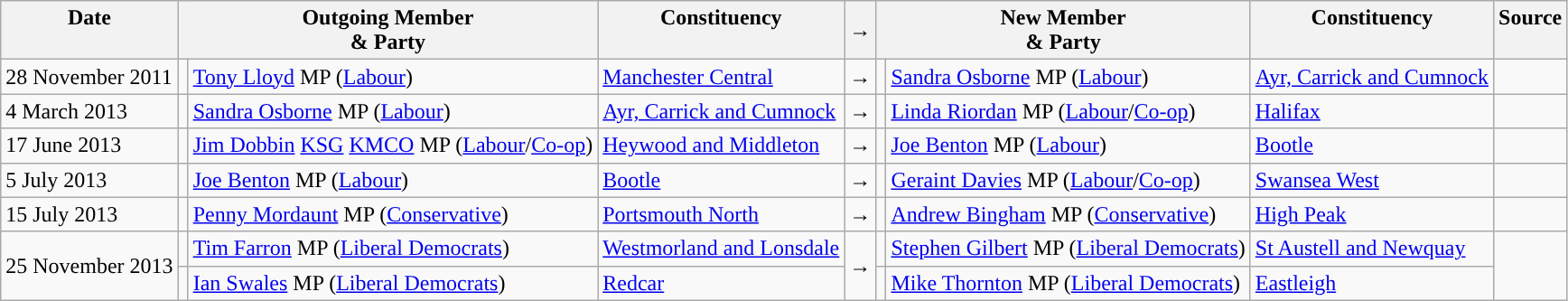<table class="wikitable">
<tr>
<th valign="top">Date</th>
<th colspan="2" valign="top">Outgoing Member<br>& Party</th>
<th valign="top">Constituency</th>
<th>→</th>
<th colspan="2" valign="top">New Member<br>& Party</th>
<th valign="top">Constituency</th>
<th valign="top">Source</th>
</tr>
<tr>
<td nowrap>28 November 2011</td>
<td style="color:inherit;background:"></td>
<td><a href='#'>Tony Lloyd</a> MP (<a href='#'>Labour</a>)</td>
<td><a href='#'>Manchester Central</a></td>
<td>→</td>
<td style="color:inherit;background:"></td>
<td><a href='#'>Sandra Osborne</a> MP (<a href='#'>Labour</a>)</td>
<td><a href='#'>Ayr, Carrick and Cumnock</a></td>
<td></td>
</tr>
<tr>
<td>4 March 2013</td>
<td style="color:inherit;background:"></td>
<td><a href='#'>Sandra Osborne</a> MP (<a href='#'>Labour</a>)</td>
<td><a href='#'>Ayr, Carrick and Cumnock</a></td>
<td>→</td>
<td style="color:inherit;background:"></td>
<td><a href='#'>Linda Riordan</a> MP (<a href='#'>Labour</a>/<a href='#'>Co-op</a>)</td>
<td><a href='#'>Halifax</a></td>
<td></td>
</tr>
<tr>
<td>17 June 2013</td>
<td style="color:inherit;background:"></td>
<td><a href='#'>Jim Dobbin</a> <a href='#'>KSG</a> <a href='#'>KMCO</a> MP (<a href='#'>Labour</a>/<a href='#'>Co-op</a>)</td>
<td><a href='#'>Heywood and Middleton</a></td>
<td>→</td>
<td style="color:inherit;background:"></td>
<td><a href='#'>Joe Benton</a> MP (<a href='#'>Labour</a>)</td>
<td><a href='#'>Bootle</a></td>
<td></td>
</tr>
<tr>
<td>5 July 2013</td>
<td style="color:inherit;background:"></td>
<td><a href='#'>Joe Benton</a> MP (<a href='#'>Labour</a>)</td>
<td><a href='#'>Bootle</a></td>
<td>→</td>
<td style="color:inherit;background:"></td>
<td><a href='#'>Geraint Davies</a> MP (<a href='#'>Labour</a>/<a href='#'>Co-op</a>)</td>
<td><a href='#'>Swansea West</a></td>
<td></td>
</tr>
<tr>
<td>15 July 2013</td>
<td style="color:inherit;background:"></td>
<td><a href='#'>Penny Mordaunt</a> MP (<a href='#'>Conservative</a>)</td>
<td><a href='#'>Portsmouth North</a></td>
<td>→</td>
<td style="color:inherit;background:"></td>
<td><a href='#'>Andrew Bingham</a> MP (<a href='#'>Conservative</a>)</td>
<td><a href='#'>High Peak</a></td>
<td></td>
</tr>
<tr>
<td rowspan=2>25 November 2013</td>
<td style="color:inherit;background:"></td>
<td><a href='#'>Tim Farron</a> MP (<a href='#'>Liberal Democrats</a>)</td>
<td><a href='#'>Westmorland and Lonsdale</a></td>
<td rowspan=2>→</td>
<td style="color:inherit;background:"></td>
<td><a href='#'>Stephen Gilbert</a> MP (<a href='#'>Liberal Democrats</a>)</td>
<td><a href='#'>St Austell and Newquay</a></td>
<td rowspan=2></td>
</tr>
<tr>
<td style="color:inherit;background:"></td>
<td><a href='#'>Ian Swales</a> MP (<a href='#'>Liberal Democrats</a>)</td>
<td><a href='#'>Redcar</a></td>
<td style="color:inherit;background:"></td>
<td><a href='#'>Mike Thornton</a> MP (<a href='#'>Liberal Democrats</a>)</td>
<td><a href='#'>Eastleigh</a></td>
</tr>
</table>
